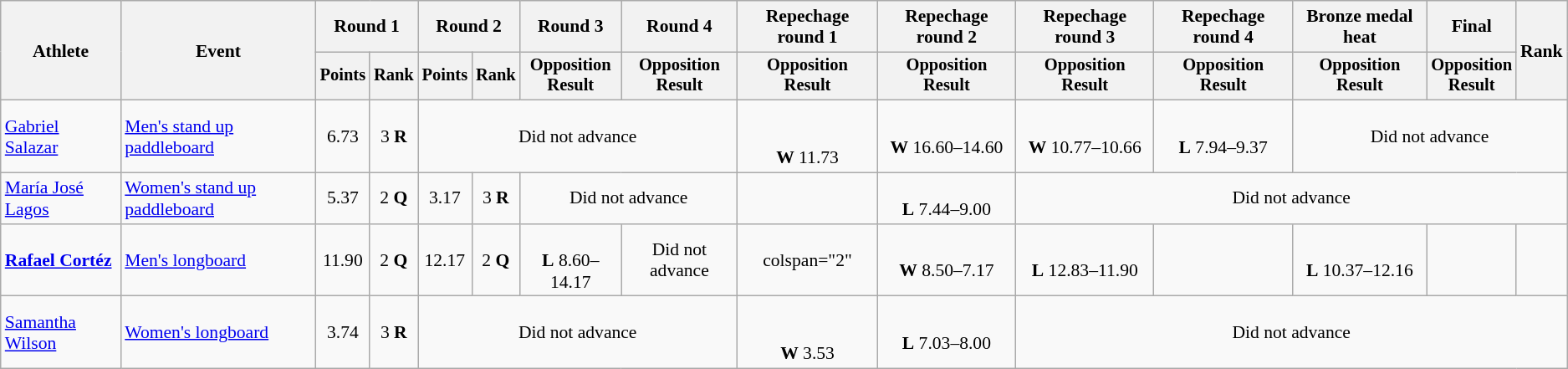<table class="wikitable" style="font-size:90%;text-align:center">
<tr>
<th rowspan=2>Athlete</th>
<th rowspan=2>Event</th>
<th colspan=2>Round 1</th>
<th colspan=2>Round 2</th>
<th>Round 3</th>
<th>Round 4</th>
<th>Repechage round 1</th>
<th>Repechage round 2</th>
<th>Repechage round 3</th>
<th>Repechage round 4</th>
<th>Bronze medal heat</th>
<th>Final</th>
<th rowspan=2>Rank</th>
</tr>
<tr style="font-size: 95%">
<th>Points</th>
<th>Rank</th>
<th>Points</th>
<th>Rank</th>
<th>Opposition<br>Result</th>
<th>Opposition<br>Result</th>
<th>Opposition<br>Result</th>
<th>Opposition<br>Result</th>
<th>Opposition<br>Result</th>
<th>Opposition<br>Result</th>
<th>Opposition<br>Result</th>
<th>Opposition<br>Result</th>
</tr>
<tr>
<td style="text-align:left"><a href='#'>Gabriel Salazar</a></td>
<td style="text-align:left"><a href='#'>Men's stand up paddleboard</a></td>
<td>6.73</td>
<td>3 <strong>R</strong></td>
<td colspan="4">Did not advance</td>
<td><br><br><strong>W</strong> 11.73</td>
<td><br><strong>W</strong> 16.60–14.60</td>
<td><br><strong>W</strong> 10.77–10.66</td>
<td><br><strong>L</strong> 7.94–9.37</td>
<td colspan="3">Did not advance</td>
</tr>
<tr>
<td style="text-align:left"><a href='#'>María José Lagos</a></td>
<td style="text-align:left"><a href='#'>Women's stand up paddleboard</a></td>
<td>5.37</td>
<td>2 <strong>Q</strong></td>
<td>3.17</td>
<td>3 <strong>R</strong></td>
<td colspan="2">Did not advance</td>
<td></td>
<td><br><strong>L</strong> 7.44–9.00</td>
<td colspan="5">Did not advance</td>
</tr>
<tr>
<td style="text-align:left"><strong><a href='#'>Rafael Cortéz</a></strong></td>
<td style="text-align:left"><a href='#'>Men's longboard</a></td>
<td>11.90</td>
<td>2 <strong>Q</strong></td>
<td>12.17</td>
<td>2 <strong>Q</strong></td>
<td><br><strong>L</strong> 8.60–14.17</td>
<td>Did not advance</td>
<td>colspan="2" </td>
<td><br><strong>W</strong> 8.50–7.17</td>
<td><br><strong>L</strong> 12.83–11.90</td>
<td><br></td>
<td><br><strong>L</strong> 10.37–12.16</td>
<td></td>
</tr>
<tr>
<td style="text-align:left"><a href='#'>Samantha Wilson</a></td>
<td style="text-align:left"><a href='#'>Women's longboard</a></td>
<td>3.74</td>
<td>3 <strong>R</strong></td>
<td colspan="4">Did not advance</td>
<td><br><br><strong>W</strong> 3.53</td>
<td><br><strong>L</strong> 7.03–8.00</td>
<td colspan="5">Did not advance</td>
</tr>
</table>
